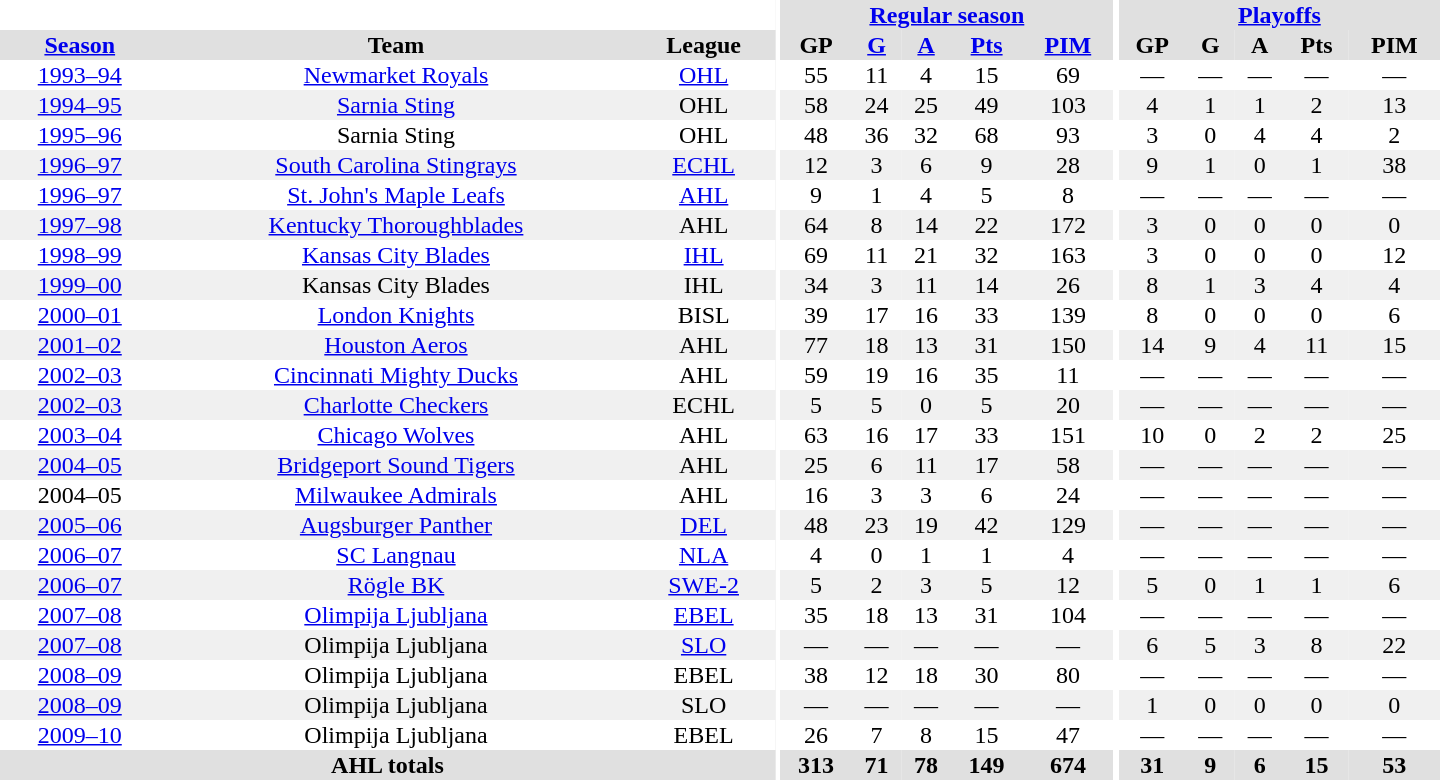<table border="0" cellpadding="1" cellspacing="0" style="text-align:center; width:60em">
<tr bgcolor="#e0e0e0">
<th colspan="3" bgcolor="#ffffff"></th>
<th rowspan="100" bgcolor="#ffffff"></th>
<th colspan="5"><a href='#'>Regular season</a></th>
<th rowspan="100" bgcolor="#ffffff"></th>
<th colspan="5"><a href='#'>Playoffs</a></th>
</tr>
<tr bgcolor="#e0e0e0">
<th><a href='#'>Season</a></th>
<th>Team</th>
<th>League</th>
<th>GP</th>
<th><a href='#'>G</a></th>
<th><a href='#'>A</a></th>
<th><a href='#'>Pts</a></th>
<th><a href='#'>PIM</a></th>
<th>GP</th>
<th>G</th>
<th>A</th>
<th>Pts</th>
<th>PIM</th>
</tr>
<tr>
<td><a href='#'>1993–94</a></td>
<td><a href='#'>Newmarket Royals</a></td>
<td><a href='#'>OHL</a></td>
<td>55</td>
<td>11</td>
<td>4</td>
<td>15</td>
<td>69</td>
<td>—</td>
<td>—</td>
<td>—</td>
<td>—</td>
<td>—</td>
</tr>
<tr bgcolor="#f0f0f0">
<td><a href='#'>1994–95</a></td>
<td><a href='#'>Sarnia Sting</a></td>
<td>OHL</td>
<td>58</td>
<td>24</td>
<td>25</td>
<td>49</td>
<td>103</td>
<td>4</td>
<td>1</td>
<td>1</td>
<td>2</td>
<td>13</td>
</tr>
<tr>
<td><a href='#'>1995–96</a></td>
<td>Sarnia Sting</td>
<td>OHL</td>
<td>48</td>
<td>36</td>
<td>32</td>
<td>68</td>
<td>93</td>
<td>3</td>
<td>0</td>
<td>4</td>
<td>4</td>
<td>2</td>
</tr>
<tr bgcolor="#f0f0f0">
<td><a href='#'>1996–97</a></td>
<td><a href='#'>South Carolina Stingrays</a></td>
<td><a href='#'>ECHL</a></td>
<td>12</td>
<td>3</td>
<td>6</td>
<td>9</td>
<td>28</td>
<td>9</td>
<td>1</td>
<td>0</td>
<td>1</td>
<td>38</td>
</tr>
<tr>
<td><a href='#'>1996–97</a></td>
<td><a href='#'>St. John's Maple Leafs</a></td>
<td><a href='#'>AHL</a></td>
<td>9</td>
<td>1</td>
<td>4</td>
<td>5</td>
<td>8</td>
<td>—</td>
<td>—</td>
<td>—</td>
<td>—</td>
<td>—</td>
</tr>
<tr bgcolor="#f0f0f0">
<td><a href='#'>1997–98</a></td>
<td><a href='#'>Kentucky Thoroughblades</a></td>
<td>AHL</td>
<td>64</td>
<td>8</td>
<td>14</td>
<td>22</td>
<td>172</td>
<td>3</td>
<td>0</td>
<td>0</td>
<td>0</td>
<td>0</td>
</tr>
<tr>
<td><a href='#'>1998–99</a></td>
<td><a href='#'>Kansas City Blades</a></td>
<td><a href='#'>IHL</a></td>
<td>69</td>
<td>11</td>
<td>21</td>
<td>32</td>
<td>163</td>
<td>3</td>
<td>0</td>
<td>0</td>
<td>0</td>
<td>12</td>
</tr>
<tr bgcolor="#f0f0f0">
<td><a href='#'>1999–00</a></td>
<td>Kansas City Blades</td>
<td>IHL</td>
<td>34</td>
<td>3</td>
<td>11</td>
<td>14</td>
<td>26</td>
<td>8</td>
<td>1</td>
<td>3</td>
<td>4</td>
<td>4</td>
</tr>
<tr>
<td><a href='#'>2000–01</a></td>
<td><a href='#'>London Knights</a></td>
<td>BISL</td>
<td>39</td>
<td>17</td>
<td>16</td>
<td>33</td>
<td>139</td>
<td>8</td>
<td>0</td>
<td>0</td>
<td>0</td>
<td>6</td>
</tr>
<tr bgcolor="#f0f0f0">
<td><a href='#'>2001–02</a></td>
<td><a href='#'>Houston Aeros</a></td>
<td>AHL</td>
<td>77</td>
<td>18</td>
<td>13</td>
<td>31</td>
<td>150</td>
<td>14</td>
<td>9</td>
<td>4</td>
<td>11</td>
<td>15</td>
</tr>
<tr>
<td><a href='#'>2002–03</a></td>
<td><a href='#'>Cincinnati Mighty Ducks</a></td>
<td>AHL</td>
<td>59</td>
<td>19</td>
<td>16</td>
<td>35</td>
<td>11</td>
<td>—</td>
<td>—</td>
<td>—</td>
<td>—</td>
<td>—</td>
</tr>
<tr bgcolor="#f0f0f0">
<td><a href='#'>2002–03</a></td>
<td><a href='#'>Charlotte Checkers</a></td>
<td>ECHL</td>
<td>5</td>
<td>5</td>
<td>0</td>
<td>5</td>
<td>20</td>
<td>—</td>
<td>—</td>
<td>—</td>
<td>—</td>
<td>—</td>
</tr>
<tr>
<td><a href='#'>2003–04</a></td>
<td><a href='#'>Chicago Wolves</a></td>
<td>AHL</td>
<td>63</td>
<td>16</td>
<td>17</td>
<td>33</td>
<td>151</td>
<td>10</td>
<td>0</td>
<td>2</td>
<td>2</td>
<td>25</td>
</tr>
<tr bgcolor="#f0f0f0">
<td><a href='#'>2004–05</a></td>
<td><a href='#'>Bridgeport Sound Tigers</a></td>
<td>AHL</td>
<td>25</td>
<td>6</td>
<td>11</td>
<td>17</td>
<td>58</td>
<td>—</td>
<td>—</td>
<td>—</td>
<td>—</td>
<td>—</td>
</tr>
<tr>
<td>2004–05</td>
<td><a href='#'>Milwaukee Admirals</a></td>
<td>AHL</td>
<td>16</td>
<td>3</td>
<td>3</td>
<td>6</td>
<td>24</td>
<td>—</td>
<td>—</td>
<td>—</td>
<td>—</td>
<td>—</td>
</tr>
<tr bgcolor="#f0f0f0">
<td><a href='#'>2005–06</a></td>
<td><a href='#'>Augsburger Panther</a></td>
<td><a href='#'>DEL</a></td>
<td>48</td>
<td>23</td>
<td>19</td>
<td>42</td>
<td>129</td>
<td>—</td>
<td>—</td>
<td>—</td>
<td>—</td>
<td>—</td>
</tr>
<tr>
<td><a href='#'>2006–07</a></td>
<td><a href='#'>SC Langnau</a></td>
<td><a href='#'>NLA</a></td>
<td>4</td>
<td>0</td>
<td>1</td>
<td>1</td>
<td>4</td>
<td>—</td>
<td>—</td>
<td>—</td>
<td>—</td>
<td>—</td>
</tr>
<tr bgcolor="#f0f0f0">
<td><a href='#'>2006–07</a></td>
<td><a href='#'>Rögle BK</a></td>
<td><a href='#'>SWE-2</a></td>
<td>5</td>
<td>2</td>
<td>3</td>
<td>5</td>
<td>12</td>
<td>5</td>
<td>0</td>
<td>1</td>
<td>1</td>
<td>6</td>
</tr>
<tr>
<td><a href='#'>2007–08</a></td>
<td><a href='#'>Olimpija Ljubljana</a></td>
<td><a href='#'>EBEL</a></td>
<td>35</td>
<td>18</td>
<td>13</td>
<td>31</td>
<td>104</td>
<td>—</td>
<td>—</td>
<td>—</td>
<td>—</td>
<td>—</td>
</tr>
<tr bgcolor="#f0f0f0">
<td><a href='#'>2007–08</a></td>
<td>Olimpija Ljubljana</td>
<td><a href='#'>SLO</a></td>
<td>—</td>
<td>—</td>
<td>—</td>
<td>—</td>
<td>—</td>
<td>6</td>
<td>5</td>
<td>3</td>
<td>8</td>
<td>22</td>
</tr>
<tr>
<td><a href='#'>2008–09</a></td>
<td>Olimpija Ljubljana</td>
<td>EBEL</td>
<td>38</td>
<td>12</td>
<td>18</td>
<td>30</td>
<td>80</td>
<td>—</td>
<td>—</td>
<td>—</td>
<td>—</td>
<td>—</td>
</tr>
<tr bgcolor="#f0f0f0">
<td><a href='#'>2008–09</a></td>
<td>Olimpija Ljubljana</td>
<td>SLO</td>
<td>—</td>
<td>—</td>
<td>—</td>
<td>—</td>
<td>—</td>
<td>1</td>
<td>0</td>
<td>0</td>
<td>0</td>
<td>0</td>
</tr>
<tr>
<td><a href='#'>2009–10</a></td>
<td>Olimpija Ljubljana</td>
<td>EBEL</td>
<td>26</td>
<td>7</td>
<td>8</td>
<td>15</td>
<td>47</td>
<td>—</td>
<td>—</td>
<td>—</td>
<td>—</td>
<td>—</td>
</tr>
<tr bgcolor="#e0e0e0">
<th colspan="3">AHL totals</th>
<th>313</th>
<th>71</th>
<th>78</th>
<th>149</th>
<th>674</th>
<th>31</th>
<th>9</th>
<th>6</th>
<th>15</th>
<th>53</th>
</tr>
</table>
